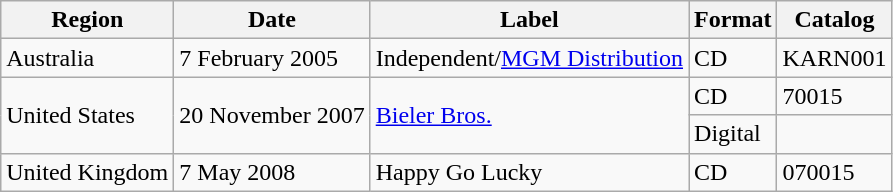<table class="wikitable">
<tr>
<th>Region</th>
<th>Date</th>
<th>Label</th>
<th>Format</th>
<th>Catalog</th>
</tr>
<tr>
<td>Australia</td>
<td>7 February 2005</td>
<td>Independent/<a href='#'>MGM Distribution</a></td>
<td>CD</td>
<td>KARN001</td>
</tr>
<tr>
<td rowspan="2">United States</td>
<td rowspan="2">20 November 2007</td>
<td rowspan="2"><a href='#'>Bieler Bros.</a></td>
<td>CD</td>
<td>70015</td>
</tr>
<tr>
<td>Digital</td>
<td></td>
</tr>
<tr>
<td>United Kingdom</td>
<td>7 May 2008</td>
<td>Happy Go Lucky</td>
<td>CD</td>
<td>070015</td>
</tr>
</table>
